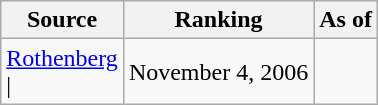<table class="wikitable" style="text-align:center">
<tr>
<th>Source</th>
<th>Ranking</th>
<th>As of</th>
</tr>
<tr>
<td align=left><a href='#'>Rothenberg</a><br>| </td>
<td>November 4, 2006</td>
</tr>
</table>
